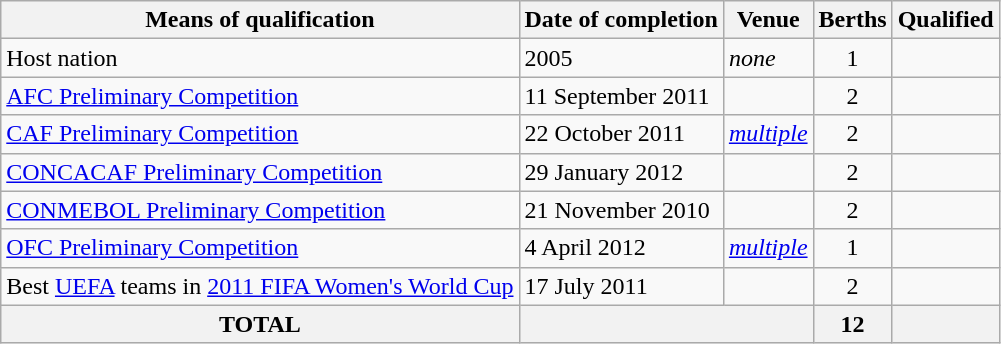<table class="wikitable">
<tr>
<th>Means of qualification</th>
<th>Date of completion</th>
<th>Venue</th>
<th>Berths</th>
<th>Qualified</th>
</tr>
<tr>
<td>Host nation</td>
<td>2005</td>
<td><em>none</em></td>
<td align="center">1</td>
<td></td>
</tr>
<tr>
<td><a href='#'>AFC Preliminary Competition</a></td>
<td>11 September 2011</td>
<td></td>
<td align="center">2</td>
<td><br></td>
</tr>
<tr>
<td><a href='#'>CAF Preliminary Competition</a></td>
<td>22 October 2011</td>
<td><a href='#'><em>multiple</em></a></td>
<td align="center">2</td>
<td><br></td>
</tr>
<tr>
<td><a href='#'>CONCACAF Preliminary Competition</a></td>
<td>29 January 2012</td>
<td></td>
<td align="center">2</td>
<td><br></td>
</tr>
<tr>
<td><a href='#'>CONMEBOL Preliminary Competition</a></td>
<td>21 November 2010</td>
<td></td>
<td align="center">2</td>
<td><br></td>
</tr>
<tr>
<td><a href='#'>OFC Preliminary Competition</a></td>
<td>4 April 2012</td>
<td><a href='#'><em>multiple</em></a></td>
<td align="center">1</td>
<td></td>
</tr>
<tr>
<td>Best <a href='#'>UEFA</a> teams in <a href='#'>2011 FIFA Women's World Cup</a></td>
<td>17 July 2011</td>
<td></td>
<td align="center">2</td>
<td><br></td>
</tr>
<tr>
<th>TOTAL</th>
<th colspan="2"></th>
<th>12</th>
<th></th>
</tr>
</table>
